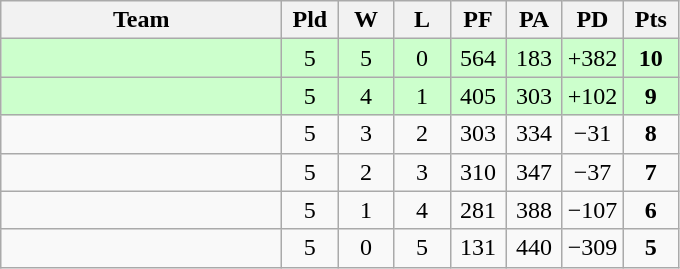<table class="wikitable" style="text-align:center;">
<tr>
<th width=180>Team</th>
<th width=30>Pld</th>
<th width=30>W</th>
<th width=30>L</th>
<th width=30>PF</th>
<th width=30>PA</th>
<th width=30>PD</th>
<th width=30>Pts</th>
</tr>
<tr align=center bgcolor='#ccffcc'>
<td align=left></td>
<td>5</td>
<td>5</td>
<td>0</td>
<td>564</td>
<td>183</td>
<td>+382</td>
<td><strong>10</strong></td>
</tr>
<tr align=center bgcolor='#ccffcc'>
<td align=left></td>
<td>5</td>
<td>4</td>
<td>1</td>
<td>405</td>
<td>303</td>
<td>+102</td>
<td><strong>9</strong></td>
</tr>
<tr align=center>
<td align=left></td>
<td>5</td>
<td>3</td>
<td>2</td>
<td>303</td>
<td>334</td>
<td>−31</td>
<td><strong>8</strong></td>
</tr>
<tr align=center>
<td align=left></td>
<td>5</td>
<td>2</td>
<td>3</td>
<td>310</td>
<td>347</td>
<td>−37</td>
<td><strong>7</strong></td>
</tr>
<tr align=center>
<td align=left></td>
<td>5</td>
<td>1</td>
<td>4</td>
<td>281</td>
<td>388</td>
<td>−107</td>
<td><strong>6</strong></td>
</tr>
<tr align=center>
<td align=left></td>
<td>5</td>
<td>0</td>
<td>5</td>
<td>131</td>
<td>440</td>
<td>−309</td>
<td><strong>5</strong></td>
</tr>
</table>
